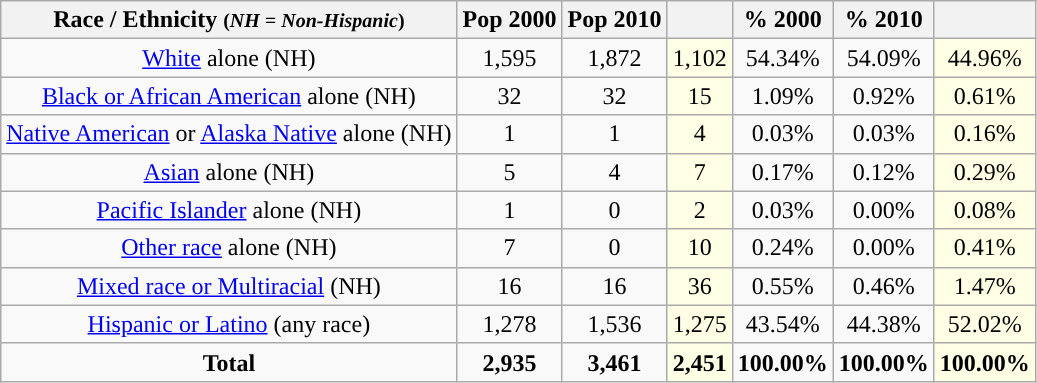<table class="wikitable" style="text-align:center;">
<tr>
<th>Race / Ethnicity <small>(<em>NH = Non-Hispanic</em>)</small></th>
<th>Pop 2000</th>
<th>Pop 2010</th>
<th></th>
<th>% 2000</th>
<th>% 2010</th>
<th></th>
</tr>
<tr>
<td><a href='#'>White</a> alone (NH)</td>
<td>1,595</td>
<td>1,872</td>
<td style='background: #ffffe6;'>1,102</td>
<td>54.34%</td>
<td>54.09%</td>
<td style='background: #ffffe6;'>44.96%</td>
</tr>
<tr>
<td><a href='#'>Black or African American</a> alone (NH)</td>
<td>32</td>
<td>32</td>
<td style='background: #ffffe6;'>15</td>
<td>1.09%</td>
<td>0.92%</td>
<td style='background: #ffffe6;'>0.61%</td>
</tr>
<tr>
<td><a href='#'>Native American</a> or <a href='#'>Alaska Native</a> alone (NH)</td>
<td>1</td>
<td>1</td>
<td style='background: #ffffe6;'>4</td>
<td>0.03%</td>
<td>0.03%</td>
<td style='background: #ffffe6;'>0.16%</td>
</tr>
<tr>
<td><a href='#'>Asian</a> alone (NH)</td>
<td>5</td>
<td>4</td>
<td style='background: #ffffe6;'>7</td>
<td>0.17%</td>
<td>0.12%</td>
<td style='background: #ffffe6;'>0.29%</td>
</tr>
<tr>
<td><a href='#'>Pacific Islander</a> alone (NH)</td>
<td>1</td>
<td>0</td>
<td style='background: #ffffe6;'>2</td>
<td>0.03%</td>
<td>0.00%</td>
<td style='background: #ffffe6;'>0.08%</td>
</tr>
<tr>
<td><a href='#'>Other race</a> alone (NH)</td>
<td>7</td>
<td>0</td>
<td style='background: #ffffe6;'>10</td>
<td>0.24%</td>
<td>0.00%</td>
<td style='background: #ffffe6;'>0.41%</td>
</tr>
<tr>
<td><a href='#'>Mixed race or Multiracial</a> (NH)</td>
<td>16</td>
<td>16</td>
<td style='background: #ffffe6;'>36</td>
<td>0.55%</td>
<td>0.46%</td>
<td style='background: #ffffe6;'>1.47%</td>
</tr>
<tr>
<td><a href='#'>Hispanic or Latino</a> (any race)</td>
<td>1,278</td>
<td>1,536</td>
<td style='background: #ffffe6;'>1,275</td>
<td>43.54%</td>
<td>44.38%</td>
<td style='background: #ffffe6;'>52.02%</td>
</tr>
<tr>
<td><strong>Total</strong></td>
<td><strong>2,935</strong></td>
<td><strong>3,461</strong></td>
<td style='background: #ffffe6;'><strong>2,451</strong></td>
<td><strong>100.00%</strong></td>
<td><strong>100.00%</strong></td>
<td style='background: #ffffe6;'><strong>100.00%</strong></td>
</tr>
</table>
